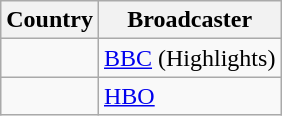<table class="wikitable">
<tr>
<th align=center>Country</th>
<th align=center>Broadcaster</th>
</tr>
<tr>
<td></td>
<td><a href='#'>BBC</a> (Highlights)</td>
</tr>
<tr>
<td></td>
<td><a href='#'>HBO</a></td>
</tr>
</table>
